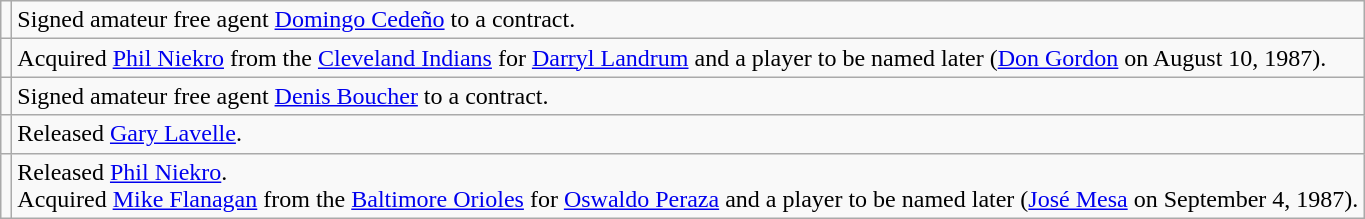<table class="wikitable">
<tr>
<td></td>
<td>Signed amateur free agent <a href='#'>Domingo Cedeño</a> to a contract.</td>
</tr>
<tr>
<td></td>
<td>Acquired <a href='#'>Phil Niekro</a> from the <a href='#'>Cleveland Indians</a> for <a href='#'>Darryl Landrum</a> and a player to be named later (<a href='#'>Don Gordon</a> on August 10, 1987).</td>
</tr>
<tr>
<td></td>
<td>Signed amateur free agent <a href='#'>Denis Boucher</a> to a contract.</td>
</tr>
<tr>
<td></td>
<td>Released <a href='#'>Gary Lavelle</a>.</td>
</tr>
<tr>
<td></td>
<td>Released <a href='#'>Phil Niekro</a>. <br>Acquired <a href='#'>Mike Flanagan</a> from the <a href='#'>Baltimore Orioles</a> for <a href='#'>Oswaldo Peraza</a> and a player to be named later (<a href='#'>José Mesa</a> on September 4, 1987).</td>
</tr>
</table>
